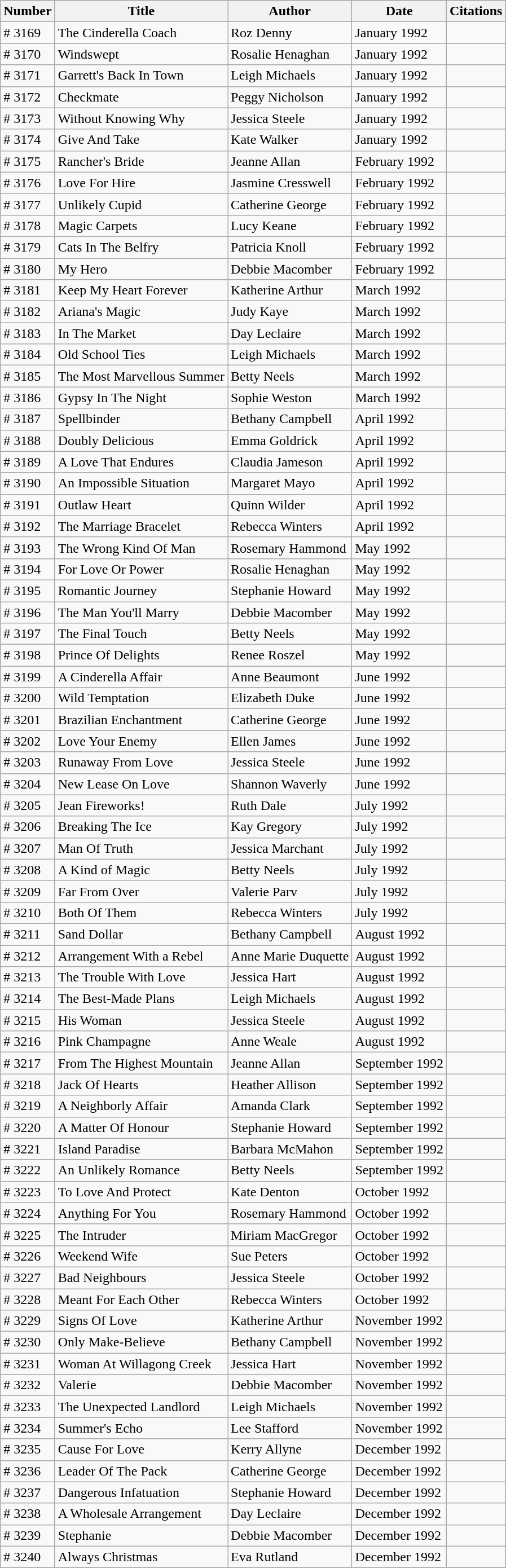<table class="wikitable sortable">
<tr>
<th>Number</th>
<th>Title</th>
<th>Author</th>
<th>Date</th>
<th>Citations</th>
</tr>
<tr>
<td># 3169</td>
<td>The Cinderella Coach</td>
<td>Roz Denny</td>
<td>January 1992</td>
<td></td>
</tr>
<tr>
<td># 3170</td>
<td>Windswept</td>
<td>Rosalie Henaghan</td>
<td>January 1992</td>
<td></td>
</tr>
<tr>
<td># 3171</td>
<td>Garrett's Back In Town</td>
<td>Leigh Michaels</td>
<td>January 1992</td>
<td></td>
</tr>
<tr>
<td># 3172</td>
<td>Checkmate</td>
<td>Peggy Nicholson</td>
<td>January 1992</td>
<td></td>
</tr>
<tr>
<td># 3173</td>
<td>Without Knowing Why</td>
<td>Jessica Steele</td>
<td>January 1992</td>
<td></td>
</tr>
<tr>
<td># 3174</td>
<td>Give And Take</td>
<td>Kate Walker</td>
<td>January 1992</td>
<td></td>
</tr>
<tr>
<td># 3175</td>
<td>Rancher's Bride</td>
<td>Jeanne Allan</td>
<td>February 1992</td>
<td></td>
</tr>
<tr>
<td># 3176</td>
<td>Love For Hire</td>
<td>Jasmine Cresswell</td>
<td>February 1992</td>
<td></td>
</tr>
<tr>
<td># 3177</td>
<td>Unlikely Cupid</td>
<td>Catherine George</td>
<td>February 1992</td>
<td></td>
</tr>
<tr>
<td># 3178</td>
<td>Magic Carpets</td>
<td>Lucy Keane</td>
<td>February 1992</td>
<td></td>
</tr>
<tr>
<td># 3179</td>
<td>Cats In The Belfry</td>
<td>Patricia Knoll</td>
<td>February 1992</td>
<td></td>
</tr>
<tr>
<td># 3180</td>
<td>My Hero</td>
<td>Debbie Macomber</td>
<td>February 1992</td>
<td></td>
</tr>
<tr>
<td># 3181</td>
<td>Keep My Heart Forever</td>
<td>Katherine Arthur</td>
<td>March 1992</td>
<td></td>
</tr>
<tr>
<td># 3182</td>
<td>Ariana's Magic</td>
<td>Judy Kaye</td>
<td>March 1992</td>
<td></td>
</tr>
<tr>
<td># 3183</td>
<td>In The Market</td>
<td>Day Leclaire</td>
<td>March 1992</td>
<td></td>
</tr>
<tr>
<td># 3184</td>
<td>Old School Ties</td>
<td>Leigh Michaels</td>
<td>March 1992</td>
<td></td>
</tr>
<tr>
<td># 3185</td>
<td>The Most Marvellous Summer</td>
<td>Betty Neels</td>
<td>March 1992</td>
<td></td>
</tr>
<tr>
<td># 3186</td>
<td>Gypsy In The Night</td>
<td>Sophie Weston</td>
<td>March 1992</td>
<td></td>
</tr>
<tr>
<td># 3187</td>
<td>Spellbinder</td>
<td>Bethany Campbell</td>
<td>April 1992</td>
<td></td>
</tr>
<tr>
<td># 3188</td>
<td>Doubly Delicious</td>
<td>Emma Goldrick</td>
<td>April 1992</td>
<td></td>
</tr>
<tr>
<td># 3189</td>
<td>A Love That Endures</td>
<td>Claudia Jameson</td>
<td>April 1992</td>
<td></td>
</tr>
<tr>
<td># 3190</td>
<td>An Impossible Situation</td>
<td>Margaret Mayo</td>
<td>April 1992</td>
<td></td>
</tr>
<tr>
<td># 3191</td>
<td>Outlaw Heart</td>
<td>Quinn Wilder</td>
<td>April 1992</td>
<td></td>
</tr>
<tr>
<td># 3192</td>
<td>The Marriage Bracelet</td>
<td>Rebecca Winters</td>
<td>April 1992</td>
<td></td>
</tr>
<tr>
<td># 3193</td>
<td>The Wrong Kind Of Man</td>
<td>Rosemary Hammond</td>
<td>May 1992</td>
<td></td>
</tr>
<tr>
<td># 3194</td>
<td>For Love Or Power</td>
<td>Rosalie Henaghan</td>
<td>May 1992</td>
<td></td>
</tr>
<tr>
<td># 3195</td>
<td>Romantic Journey</td>
<td>Stephanie Howard</td>
<td>May 1992</td>
<td></td>
</tr>
<tr>
<td># 3196</td>
<td>The Man You'll Marry</td>
<td>Debbie Macomber</td>
<td>May 1992</td>
<td></td>
</tr>
<tr>
<td># 3197</td>
<td>The Final Touch</td>
<td>Betty Neels</td>
<td>May 1992</td>
<td></td>
</tr>
<tr>
<td># 3198</td>
<td>Prince Of Delights</td>
<td>Renee Roszel</td>
<td>May 1992</td>
<td></td>
</tr>
<tr>
<td># 3199</td>
<td>A Cinderella Affair</td>
<td>Anne Beaumont</td>
<td>June 1992</td>
<td></td>
</tr>
<tr>
<td># 3200</td>
<td>Wild Temptation</td>
<td>Elizabeth Duke</td>
<td>June 1992</td>
<td></td>
</tr>
<tr>
<td># 3201</td>
<td>Brazilian Enchantment</td>
<td>Catherine George</td>
<td>June 1992</td>
<td></td>
</tr>
<tr>
<td># 3202</td>
<td>Love Your Enemy</td>
<td>Ellen James</td>
<td>June 1992</td>
<td></td>
</tr>
<tr>
<td># 3203</td>
<td>Runaway From Love</td>
<td>Jessica Steele</td>
<td>June 1992</td>
<td></td>
</tr>
<tr>
<td># 3204</td>
<td>New Lease On Love</td>
<td>Shannon Waverly</td>
<td>June 1992</td>
<td></td>
</tr>
<tr>
<td># 3205</td>
<td>Jean Fireworks!</td>
<td>Ruth Dale</td>
<td>July 1992</td>
<td></td>
</tr>
<tr>
<td># 3206</td>
<td>Breaking The Ice</td>
<td>Kay Gregory</td>
<td>July 1992</td>
<td></td>
</tr>
<tr>
<td># 3207</td>
<td>Man Of Truth</td>
<td>Jessica Marchant</td>
<td>July 1992</td>
<td></td>
</tr>
<tr>
<td># 3208</td>
<td>A Kind of Magic</td>
<td>Betty Neels</td>
<td>July 1992</td>
<td></td>
</tr>
<tr>
<td># 3209</td>
<td>Far From Over</td>
<td>Valerie Parv</td>
<td>July 1992</td>
<td></td>
</tr>
<tr>
<td># 3210</td>
<td>Both Of Them</td>
<td>Rebecca Winters</td>
<td>July 1992</td>
<td></td>
</tr>
<tr>
<td># 3211</td>
<td>Sand Dollar</td>
<td>Bethany Campbell</td>
<td>August 1992</td>
<td></td>
</tr>
<tr>
<td># 3212</td>
<td>Arrangement With a Rebel</td>
<td>Anne Marie Duquette</td>
<td>August 1992</td>
<td></td>
</tr>
<tr>
<td># 3213</td>
<td>The Trouble With Love</td>
<td>Jessica Hart</td>
<td>August 1992</td>
<td></td>
</tr>
<tr>
<td># 3214</td>
<td>The Best-Made Plans</td>
<td>Leigh Michaels</td>
<td>August 1992</td>
<td></td>
</tr>
<tr>
<td># 3215</td>
<td>His Woman</td>
<td>Jessica Steele</td>
<td>August 1992</td>
<td></td>
</tr>
<tr>
<td># 3216</td>
<td>Pink Champagne</td>
<td>Anne Weale</td>
<td>August 1992</td>
<td></td>
</tr>
<tr>
<td># 3217</td>
<td>From The Highest Mountain</td>
<td>Jeanne Allan</td>
<td>September 1992</td>
<td></td>
</tr>
<tr>
<td># 3218</td>
<td>Jack Of Hearts</td>
<td>Heather Allison</td>
<td>September 1992</td>
<td></td>
</tr>
<tr>
<td># 3219</td>
<td>A Neighborly Affair</td>
<td>Amanda Clark</td>
<td>September 1992</td>
<td></td>
</tr>
<tr>
<td># 3220</td>
<td>A Matter Of Honour</td>
<td>Stephanie Howard</td>
<td>September 1992</td>
<td></td>
</tr>
<tr>
<td># 3221</td>
<td>Island Paradise</td>
<td>Barbara McMahon</td>
<td>September 1992</td>
<td></td>
</tr>
<tr>
<td># 3222</td>
<td>An Unlikely Romance</td>
<td>Betty Neels</td>
<td>September 1992</td>
<td></td>
</tr>
<tr>
<td># 3223</td>
<td>To Love And Protect</td>
<td>Kate Denton</td>
<td>October 1992</td>
<td></td>
</tr>
<tr>
<td># 3224</td>
<td>Anything For You</td>
<td>Rosemary Hammond</td>
<td>October 1992</td>
<td></td>
</tr>
<tr>
<td># 3225</td>
<td>The Intruder</td>
<td>Miriam MacGregor</td>
<td>October 1992</td>
<td></td>
</tr>
<tr>
<td># 3226</td>
<td>Weekend Wife</td>
<td>Sue Peters</td>
<td>October 1992</td>
<td></td>
</tr>
<tr>
<td># 3227</td>
<td>Bad Neighbours</td>
<td>Jessica Steele</td>
<td>October 1992</td>
<td></td>
</tr>
<tr>
<td># 3228</td>
<td>Meant For Each Other</td>
<td>Rebecca Winters</td>
<td>October 1992</td>
<td></td>
</tr>
<tr>
<td># 3229</td>
<td>Signs Of Love</td>
<td>Katherine Arthur</td>
<td>November 1992</td>
<td></td>
</tr>
<tr>
<td># 3230</td>
<td>Only Make-Believe</td>
<td>Bethany Campbell</td>
<td>November 1992</td>
<td></td>
</tr>
<tr>
<td># 3231</td>
<td>Woman At Willagong Creek</td>
<td>Jessica Hart</td>
<td>November 1992</td>
<td></td>
</tr>
<tr>
<td># 3232</td>
<td>Valerie</td>
<td>Debbie Macomber</td>
<td>November 1992</td>
<td></td>
</tr>
<tr>
<td># 3233</td>
<td>The Unexpected Landlord</td>
<td>Leigh Michaels</td>
<td>November 1992</td>
<td></td>
</tr>
<tr>
<td># 3234</td>
<td>Summer's Echo</td>
<td>Lee Stafford</td>
<td>November 1992</td>
<td></td>
</tr>
<tr>
<td># 3235</td>
<td>Cause For Love</td>
<td>Kerry Allyne</td>
<td>December 1992</td>
<td></td>
</tr>
<tr>
<td># 3236</td>
<td>Leader Of The Pack</td>
<td>Catherine George</td>
<td>December 1992</td>
<td></td>
</tr>
<tr>
<td># 3237</td>
<td>Dangerous Infatuation</td>
<td>Stephanie Howard</td>
<td>December 1992</td>
<td></td>
</tr>
<tr>
<td># 3238</td>
<td>A Wholesale Arrangement</td>
<td>Day Leclaire</td>
<td>December 1992</td>
<td></td>
</tr>
<tr>
<td># 3239</td>
<td>Stephanie</td>
<td>Debbie Macomber</td>
<td>December 1992</td>
<td></td>
</tr>
<tr>
<td># 3240</td>
<td>Always Christmas</td>
<td>Eva Rutland</td>
<td>December 1992</td>
<td></td>
</tr>
<tr>
</tr>
</table>
